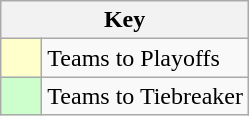<table class="wikitable" style="text-align: center;">
<tr>
<th colspan=2>Key</th>
</tr>
<tr>
<td style="background:#ffffcc; width:20px;"></td>
<td align=left>Teams to Playoffs</td>
</tr>
<tr>
<td style="background:#ccffcc; width:20px;"></td>
<td align=left>Teams to Tiebreaker</td>
</tr>
</table>
